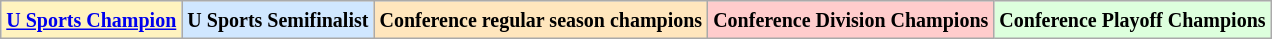<table class="wikitable">
<tr>
<td bgcolor="#FFF3BF"><small><strong><a href='#'>U Sports Champion</a> </strong></small></td>
<td bgcolor="#D0E7FF"><small><strong>U Sports Semifinalist</strong></small></td>
<td bgcolor="#FFE6BD"><small><strong>Conference regular season champions</strong></small></td>
<td bgcolor="#FFCCCC"><small><strong>Conference Division Champions</strong></small></td>
<td bgcolor="#ddffdd"><small><strong>Conference Playoff Champions</strong></small></td>
</tr>
</table>
